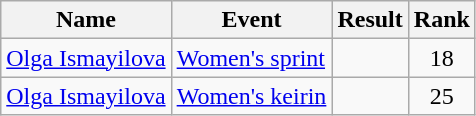<table class="wikitable sortable">
<tr>
<th>Name</th>
<th>Event</th>
<th>Result</th>
<th>Rank</th>
</tr>
<tr>
<td><a href='#'>Olga Ismayilova</a></td>
<td><a href='#'>Women's sprint</a></td>
<td></td>
<td align=center>18</td>
</tr>
<tr>
<td><a href='#'>Olga Ismayilova</a></td>
<td><a href='#'>Women's keirin</a></td>
<td></td>
<td align=center>25</td>
</tr>
</table>
